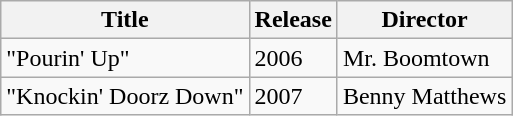<table class="wikitable">
<tr>
<th>Title</th>
<th>Release</th>
<th>Director</th>
</tr>
<tr>
<td>"Pourin' Up"</td>
<td>2006</td>
<td>Mr. Boomtown</td>
</tr>
<tr>
<td>"Knockin' Doorz Down"</td>
<td>2007</td>
<td>Benny Matthews</td>
</tr>
</table>
